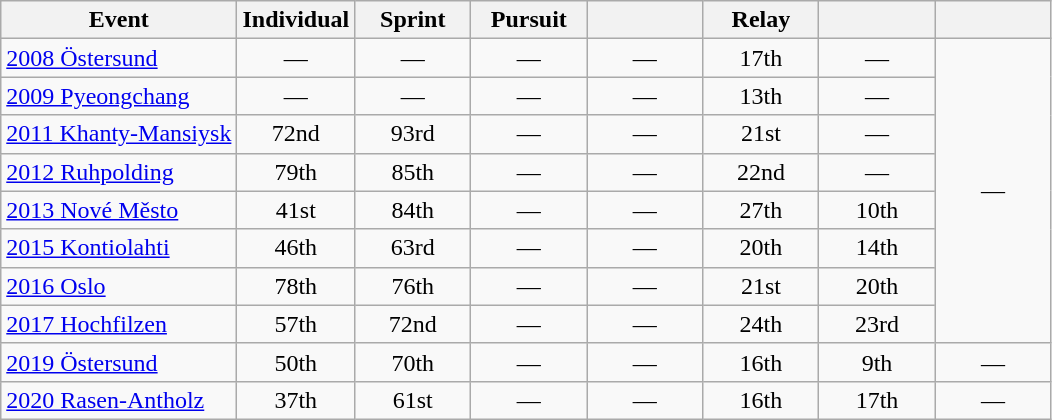<table class="wikitable" style="text-align: center;">
<tr ">
<th>Event</th>
<th style="width:70px;">Individual</th>
<th style="width:70px;">Sprint</th>
<th style="width:70px;">Pursuit</th>
<th style="width:70px;"></th>
<th style="width:70px;">Relay</th>
<th style="width:70px;"></th>
<th style="width:70px;"></th>
</tr>
<tr>
<td align=left> <a href='#'>2008 Östersund</a></td>
<td>—</td>
<td>—</td>
<td>—</td>
<td>—</td>
<td>17th</td>
<td>—</td>
<td rowspan="8">—</td>
</tr>
<tr>
<td align=left> <a href='#'>2009 Pyeongchang</a></td>
<td>—</td>
<td>—</td>
<td>—</td>
<td>—</td>
<td>13th</td>
<td>—</td>
</tr>
<tr>
<td align=left> <a href='#'>2011 Khanty-Mansiysk</a></td>
<td>72nd</td>
<td>93rd</td>
<td>—</td>
<td>—</td>
<td>21st</td>
<td>—</td>
</tr>
<tr>
<td align=left> <a href='#'>2012 Ruhpolding</a></td>
<td>79th</td>
<td>85th</td>
<td>—</td>
<td>—</td>
<td>22nd</td>
<td>—</td>
</tr>
<tr>
<td align=left> <a href='#'>2013 Nové Město</a></td>
<td>41st</td>
<td>84th</td>
<td>—</td>
<td>—</td>
<td>27th</td>
<td>10th</td>
</tr>
<tr>
<td align=left> <a href='#'>2015 Kontiolahti</a></td>
<td>46th</td>
<td>63rd</td>
<td>—</td>
<td>—</td>
<td>20th</td>
<td>14th</td>
</tr>
<tr>
<td align=left> <a href='#'>2016 Oslo</a></td>
<td>78th</td>
<td>76th</td>
<td>—</td>
<td>—</td>
<td>21st</td>
<td>20th</td>
</tr>
<tr>
<td align="left"> <a href='#'>2017 Hochfilzen</a></td>
<td>57th</td>
<td>72nd</td>
<td>—</td>
<td>—</td>
<td>24th</td>
<td>23rd</td>
</tr>
<tr>
<td align=left> <a href='#'>2019 Östersund</a></td>
<td>50th</td>
<td>70th</td>
<td>—</td>
<td>—</td>
<td>16th</td>
<td>9th</td>
<td>—</td>
</tr>
<tr>
<td align=left> <a href='#'>2020 Rasen-Antholz</a></td>
<td>37th</td>
<td>61st</td>
<td>—</td>
<td>—</td>
<td>16th</td>
<td>17th</td>
<td>—</td>
</tr>
</table>
